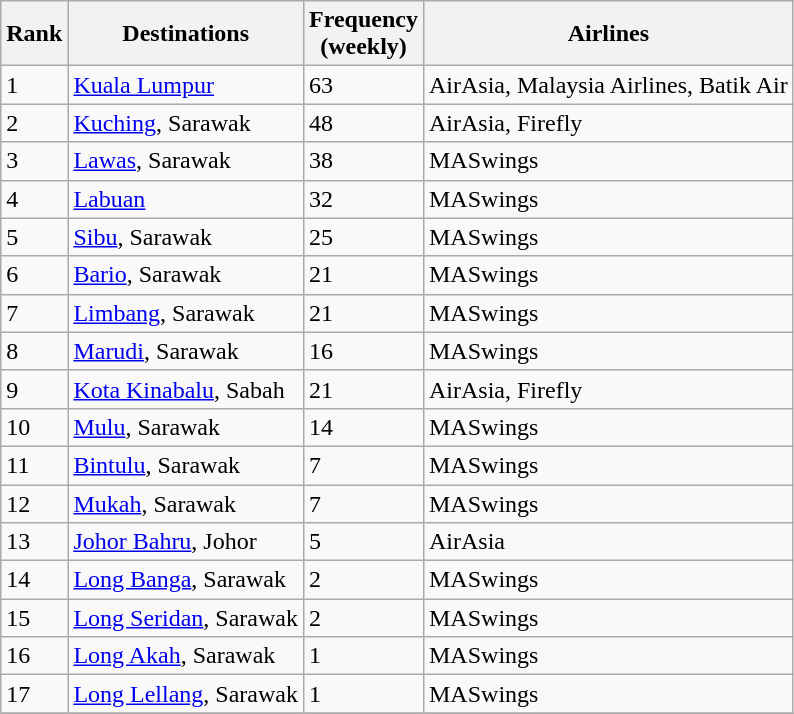<table class="wikitable sortable" style="align=center;">
<tr>
<th>Rank</th>
<th>Destinations</th>
<th>Frequency<br>(weekly)</th>
<th>Airlines</th>
</tr>
<tr>
<td>1</td>
<td> <a href='#'>Kuala Lumpur</a></td>
<td>63</td>
<td>AirAsia, Malaysia Airlines, Batik Air</td>
</tr>
<tr>
<td>2</td>
<td> <a href='#'>Kuching</a>, Sarawak</td>
<td>48</td>
<td>AirAsia, Firefly</td>
</tr>
<tr>
<td>3</td>
<td> <a href='#'>Lawas</a>, Sarawak</td>
<td>38</td>
<td>MASwings</td>
</tr>
<tr>
<td>4</td>
<td> <a href='#'>Labuan</a></td>
<td>32</td>
<td>MASwings</td>
</tr>
<tr>
<td>5</td>
<td> <a href='#'>Sibu</a>, Sarawak</td>
<td>25</td>
<td>MASwings</td>
</tr>
<tr>
<td>6</td>
<td> <a href='#'>Bario</a>, Sarawak</td>
<td>21</td>
<td>MASwings</td>
</tr>
<tr>
<td>7</td>
<td> <a href='#'>Limbang</a>, Sarawak</td>
<td>21</td>
<td>MASwings</td>
</tr>
<tr>
<td>8</td>
<td> <a href='#'>Marudi</a>, Sarawak</td>
<td>16</td>
<td>MASwings</td>
</tr>
<tr>
<td>9</td>
<td> <a href='#'>Kota Kinabalu</a>, Sabah</td>
<td>21</td>
<td>AirAsia, Firefly</td>
</tr>
<tr>
<td>10</td>
<td> <a href='#'>Mulu</a>, Sarawak</td>
<td>14</td>
<td>MASwings</td>
</tr>
<tr>
<td>11</td>
<td> <a href='#'>Bintulu</a>, Sarawak</td>
<td>7</td>
<td>MASwings</td>
</tr>
<tr>
<td>12</td>
<td> <a href='#'>Mukah</a>, Sarawak</td>
<td>7</td>
<td>MASwings</td>
</tr>
<tr>
<td>13</td>
<td> <a href='#'>Johor Bahru</a>, Johor</td>
<td>5</td>
<td>AirAsia</td>
</tr>
<tr>
<td>14</td>
<td> <a href='#'>Long Banga</a>, Sarawak</td>
<td>2</td>
<td>MASwings</td>
</tr>
<tr>
<td>15</td>
<td> <a href='#'>Long Seridan</a>, Sarawak</td>
<td>2</td>
<td>MASwings</td>
</tr>
<tr>
<td>16</td>
<td> <a href='#'>Long Akah</a>, Sarawak</td>
<td>1</td>
<td>MASwings</td>
</tr>
<tr>
<td>17</td>
<td> <a href='#'>Long Lellang</a>, Sarawak</td>
<td>1</td>
<td>MASwings</td>
</tr>
<tr>
</tr>
</table>
